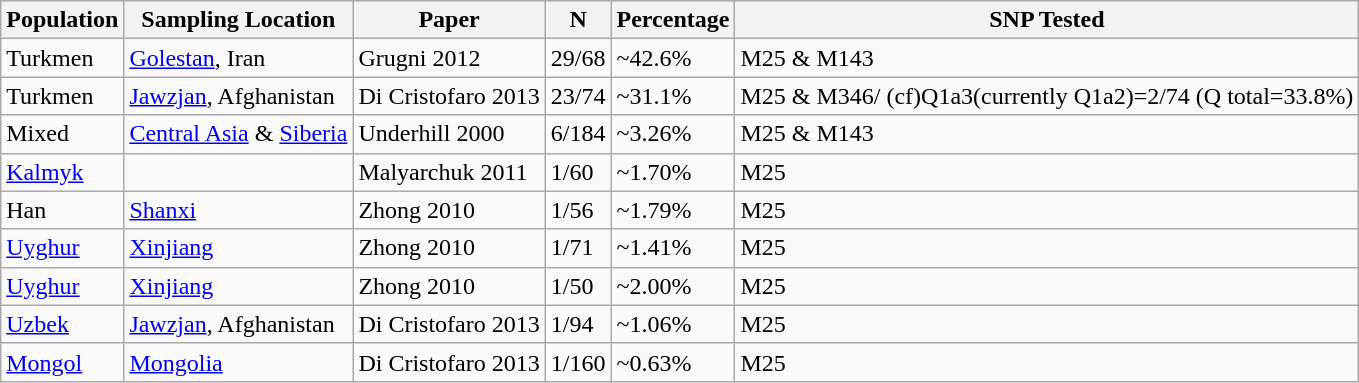<table class="wikitable">
<tr>
<th>Population</th>
<th>Sampling Location</th>
<th>Paper</th>
<th>N</th>
<th>Percentage</th>
<th>SNP Tested</th>
</tr>
<tr>
<td>Turkmen</td>
<td><a href='#'>Golestan</a>, Iran</td>
<td>Grugni 2012</td>
<td>29/68</td>
<td>~42.6%</td>
<td>M25 & M143</td>
</tr>
<tr>
<td>Turkmen</td>
<td><a href='#'>Jawzjan</a>, Afghanistan</td>
<td>Di Cristofaro 2013</td>
<td>23/74</td>
<td>~31.1%</td>
<td>M25 & M346/ (cf)Q1a3(currently Q1a2)=2/74 (Q total=33.8%)</td>
</tr>
<tr>
<td>Mixed</td>
<td><a href='#'>Central Asia</a> & <a href='#'>Siberia</a></td>
<td>Underhill 2000</td>
<td>6/184</td>
<td>~3.26%</td>
<td>M25 & M143</td>
</tr>
<tr>
<td><a href='#'>Kalmyk</a></td>
<td></td>
<td>Malyarchuk 2011</td>
<td>1/60</td>
<td>~1.70%</td>
<td>M25</td>
</tr>
<tr>
<td>Han</td>
<td><a href='#'>Shanxi</a></td>
<td>Zhong 2010</td>
<td>1/56</td>
<td>~1.79%</td>
<td>M25</td>
</tr>
<tr>
<td><a href='#'>Uyghur</a></td>
<td><a href='#'>Xinjiang</a></td>
<td>Zhong 2010</td>
<td>1/71</td>
<td>~1.41%</td>
<td>M25</td>
</tr>
<tr>
<td><a href='#'>Uyghur</a></td>
<td><a href='#'>Xinjiang</a></td>
<td>Zhong 2010</td>
<td>1/50</td>
<td>~2.00%</td>
<td>M25</td>
</tr>
<tr>
<td><a href='#'>Uzbek</a></td>
<td><a href='#'>Jawzjan</a>, Afghanistan</td>
<td>Di Cristofaro 2013</td>
<td>1/94</td>
<td>~1.06%</td>
<td>M25</td>
</tr>
<tr>
<td><a href='#'>Mongol</a></td>
<td><a href='#'>Mongolia</a></td>
<td>Di Cristofaro 2013</td>
<td>1/160</td>
<td>~0.63%</td>
<td>M25</td>
</tr>
</table>
